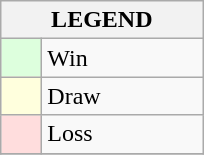<table class="wikitable" border="1">
<tr>
<th colspan="2">LEGEND</th>
</tr>
<tr>
<td style="background:#ddffdd;" width=20> </td>
<td width=100>Win</td>
</tr>
<tr>
<td style="background:#ffffdd"  width=20> </td>
<td width=100>Draw</td>
</tr>
<tr>
<td style="background:#ffdddd;" width=20> </td>
<td width=100>Loss</td>
</tr>
<tr>
</tr>
</table>
